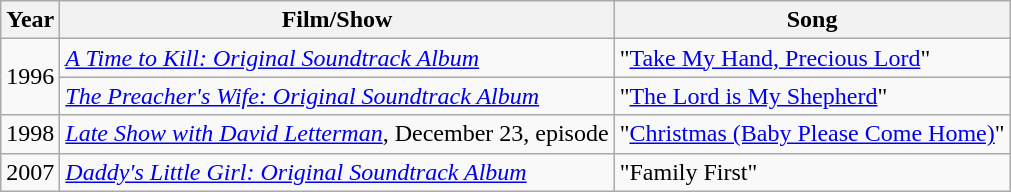<table class="wikitable">
<tr>
<th>Year</th>
<th>Film/Show</th>
<th>Song</th>
</tr>
<tr>
<td rowspan="2">1996</td>
<td><em><a href='#'>A Time to Kill: Original Soundtrack Album</a></em></td>
<td>"<a href='#'>Take My Hand, Precious Lord</a>"</td>
</tr>
<tr>
<td><em><a href='#'>The Preacher's Wife: Original Soundtrack Album</a></em></td>
<td>"<a href='#'>The Lord is My Shepherd</a>"</td>
</tr>
<tr>
<td>1998</td>
<td><em><a href='#'>Late Show with David Letterman</a></em>, December 23, episode</td>
<td>"<a href='#'>Christmas (Baby Please Come Home)</a>"</td>
</tr>
<tr>
<td>2007</td>
<td><em><a href='#'>Daddy's Little Girl: Original Soundtrack Album</a></em></td>
<td>"Family First" </td>
</tr>
</table>
